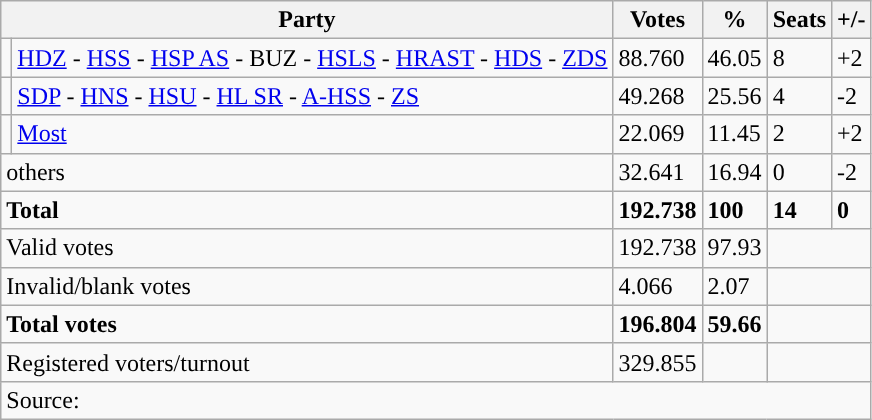<table class="wikitable" style="text-align: left;">
<tr>
<th colspan="2">Party</th>
<th>Votes</th>
<th>%</th>
<th>Seats</th>
<th>+/-</th>
</tr>
<tr>
<td style="background-color: "></td>
<td><a href='#'>HDZ</a> - <a href='#'>HSS</a> - <a href='#'>HSP AS</a> - BUZ - <a href='#'>HSLS</a> - <a href='#'>HRAST</a> - <a href='#'>HDS</a> - <a href='#'>ZDS</a></td>
<td>88.760</td>
<td>46.05</td>
<td>8</td>
<td>+2</td>
</tr>
<tr>
<td style="background-color: "></td>
<td><a href='#'>SDP</a> - <a href='#'>HNS</a> - <a href='#'>HSU</a> - <a href='#'>HL SR</a> - <a href='#'>A-HSS</a> - <a href='#'>ZS</a></td>
<td>49.268</td>
<td>25.56</td>
<td>4</td>
<td>-2</td>
</tr>
<tr>
<td style="background-color: "></td>
<td><a href='#'>Most</a></td>
<td>22.069</td>
<td>11.45</td>
<td>2</td>
<td>+2</td>
</tr>
<tr>
<td colspan="2">others</td>
<td>32.641</td>
<td>16.94</td>
<td>0</td>
<td>-2</td>
</tr>
<tr>
<td colspan="2"><strong>Total</strong></td>
<td><strong>192.738</strong></td>
<td><strong>100</strong></td>
<td><strong>14</strong></td>
<td><strong>0</strong></td>
</tr>
<tr>
<td colspan="2">Valid votes</td>
<td>192.738</td>
<td>97.93</td>
<td colspan="2"></td>
</tr>
<tr>
<td colspan="2">Invalid/blank votes</td>
<td>4.066</td>
<td>2.07</td>
<td colspan="2"></td>
</tr>
<tr>
<td colspan="2"><strong>Total votes</strong></td>
<td><strong>196.804</strong></td>
<td><strong>59.66</strong></td>
<td colspan="2"></td>
</tr>
<tr>
<td colspan="2">Registered voters/turnout</td>
<td votes14="5343">329.855</td>
<td></td>
<td colspan="2"></td>
</tr>
<tr>
<td colspan="6">Source: </td>
</tr>
</table>
